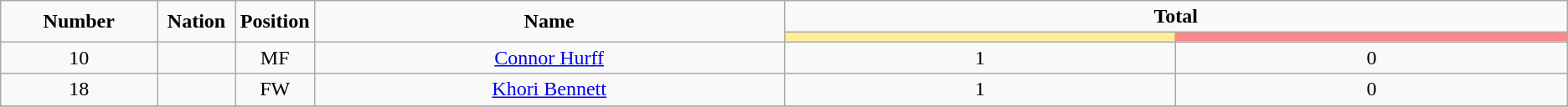<table class="wikitable" style="text-align:center;">
<tr>
<td rowspan="2" style="width:10%; text-align:center;"><strong>Number</strong></td>
<td rowspan="2" style="width:5%; text-align:center;"><strong>Nation</strong></td>
<td rowspan="2" style="width:5%; text-align:center;"><strong>Position</strong></td>
<td rowspan="2" style="width:30%; text-align:center;"><strong>Name</strong></td>
<td colspan="2" style="text-align:center;"><strong>Total</strong></td>
</tr>
<tr>
<th style="width:60px; background:#fe9;"></th>
<th style="width:60px; background:#ff8888;"></th>
</tr>
<tr>
<td>10</td>
<td></td>
<td>MF</td>
<td><a href='#'>Connor Hurff</a></td>
<td>1</td>
<td>0</td>
</tr>
<tr>
<td>18</td>
<td></td>
<td>FW</td>
<td><a href='#'>Khori Bennett</a></td>
<td>1</td>
<td>0</td>
</tr>
<tr>
</tr>
</table>
